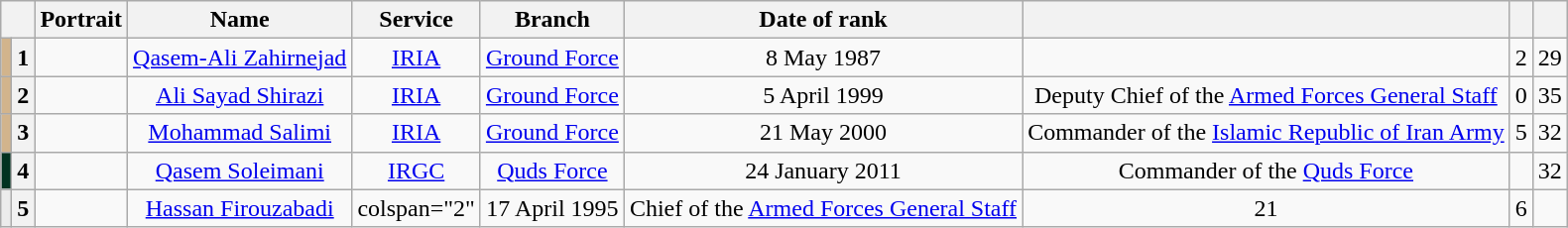<table class="wikitable" style="text-align: center;">
<tr>
<th colspan="2"></th>
<th>Portrait</th>
<th>Name</th>
<th>Service</th>
<th>Branch</th>
<th>Date of rank</th>
<th></th>
<th></th>
<th></th>
</tr>
<tr>
<th style="background:#D2B48C"></th>
<th>1</th>
<td></td>
<td><a href='#'>Qasem-Ali Zahirnejad</a></td>
<td><a href='#'>IRIA</a></td>
<td><a href='#'>Ground Force</a></td>
<td>8 May 1987</td>
<td></td>
<td>2</td>
<td>29</td>
</tr>
<tr>
<th style="background:#D2B48C"></th>
<th>2</th>
<td></td>
<td><a href='#'>Ali Sayad Shirazi</a></td>
<td><a href='#'>IRIA</a></td>
<td><a href='#'>Ground Force</a></td>
<td>5 April 1999</td>
<td>Deputy Chief of the <a href='#'>Armed Forces General Staff</a> </td>
<td>0</td>
<td>35</td>
</tr>
<tr>
<th style="background:#D2B48C"></th>
<th>3</th>
<td></td>
<td><a href='#'>Mohammad Salimi</a></td>
<td><a href='#'>IRIA</a></td>
<td><a href='#'>Ground Force</a></td>
<td>21 May 2000</td>
<td>Commander of the <a href='#'>Islamic Republic of Iran Army</a> </td>
<td>5</td>
<td>32</td>
</tr>
<tr>
<th style="background:#013220"></th>
<th>4</th>
<td></td>
<td><a href='#'>Qasem Soleimani</a></td>
<td><a href='#'>IRGC</a></td>
<td><a href='#'>Quds Force</a></td>
<td>24 January 2011</td>
<td>Commander of the <a href='#'>Quds Force</a> </td>
<td></td>
<td>32</td>
</tr>
<tr>
<th style="background:#ececec"></th>
<th>5</th>
<td></td>
<td><a href='#'>Hassan Firouzabadi</a></td>
<td>colspan="2" </td>
<td>17 April 1995</td>
<td>Chief of the <a href='#'>Armed Forces General Staff</a> </td>
<td>21</td>
<td>6</td>
</tr>
</table>
